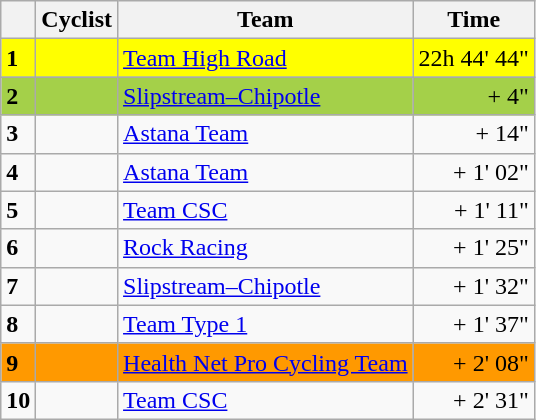<table class="wikitable">
<tr>
<th></th>
<th>Cyclist</th>
<th>Team</th>
<th>Time</th>
</tr>
<tr style="background:#ffff00">
<td><strong>1</strong></td>
<td></td>
<td><a href='#'>Team High Road</a></td>
<td align=right>22h 44' 44"</td>
</tr>
<tr style="background:#a4d049;">
<td><strong>2</strong></td>
<td></td>
<td><a href='#'>Slipstream–Chipotle</a></td>
<td align=right>+ 4"</td>
</tr>
<tr>
<td><strong>3</strong></td>
<td></td>
<td><a href='#'>Astana Team</a></td>
<td align=right>+ 14"</td>
</tr>
<tr>
<td><strong>4</strong></td>
<td></td>
<td><a href='#'>Astana Team</a></td>
<td align=right>+ 1' 02"</td>
</tr>
<tr>
<td><strong>5</strong></td>
<td></td>
<td><a href='#'>Team CSC</a></td>
<td align=right>+ 1' 11"</td>
</tr>
<tr>
<td><strong>6</strong></td>
<td></td>
<td><a href='#'>Rock Racing</a></td>
<td align=right>+ 1' 25"</td>
</tr>
<tr>
<td><strong>7</strong></td>
<td></td>
<td><a href='#'>Slipstream–Chipotle</a></td>
<td align=right>+ 1' 32"</td>
</tr>
<tr>
<td><strong>8</strong></td>
<td></td>
<td><a href='#'>Team Type 1</a></td>
<td align=right>+ 1' 37"</td>
</tr>
<tr style="background:#ff9900;">
<td><strong>9</strong></td>
<td></td>
<td><a href='#'>Health Net Pro Cycling Team</a></td>
<td align=right>+ 2' 08"</td>
</tr>
<tr>
<td><strong>10</strong></td>
<td></td>
<td><a href='#'>Team CSC</a></td>
<td align=right>+ 2' 31"</td>
</tr>
</table>
